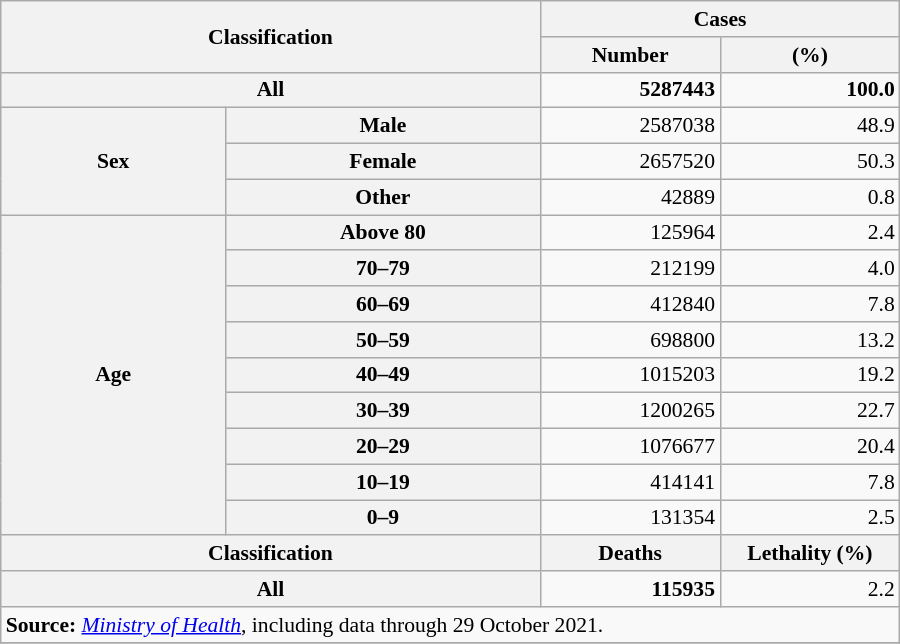<table class="wikitable" style="width:47.5%;text-align:right; font-size:90%">
<tr>
<th rowspan="2" colspan="2">Classification</th>
<th colspan="2">Cases</th>
</tr>
<tr>
<th style="width:20%;">Number</th>
<th style="width:20%;">(%)</th>
</tr>
<tr>
<th colspan="2">All</th>
<td><strong>5287443</strong></td>
<td><strong>100.0</strong></td>
</tr>
<tr>
<th rowspan="3">Sex</th>
<th style="width:35%;">Male</th>
<td>2587038</td>
<td>48.9</td>
</tr>
<tr>
<th>Female</th>
<td>2657520</td>
<td>50.3</td>
</tr>
<tr>
<th>Other</th>
<td>42889</td>
<td>0.8</td>
</tr>
<tr>
<th rowspan="9">Age</th>
<th>Above 80</th>
<td>125964</td>
<td>2.4</td>
</tr>
<tr>
<th>70–79</th>
<td>212199</td>
<td>4.0</td>
</tr>
<tr>
<th>60–69</th>
<td>412840</td>
<td>7.8</td>
</tr>
<tr>
<th>50–59</th>
<td>698800</td>
<td>13.2</td>
</tr>
<tr>
<th>40–49</th>
<td>1015203</td>
<td>19.2</td>
</tr>
<tr>
<th>30–39</th>
<td>1200265</td>
<td>22.7</td>
</tr>
<tr>
<th>20–29</th>
<td>1076677</td>
<td>20.4</td>
</tr>
<tr>
<th>10–19</th>
<td>414141</td>
<td>7.8</td>
</tr>
<tr>
<th>0–9</th>
<td>131354</td>
<td>2.5</td>
</tr>
<tr>
<th colspan="2">Classification</th>
<th>Deaths</th>
<th>Lethality (%)</th>
</tr>
<tr>
<th colspan="2">All</th>
<td><strong>115935</strong></td>
<td>2.2</td>
</tr>
<tr>
<td style="text-align:left;" colspan="4"><strong>Source:</strong> <em><a href='#'>Ministry of Health</a></em>, including data through 29 October 2021.</td>
</tr>
<tr>
</tr>
</table>
